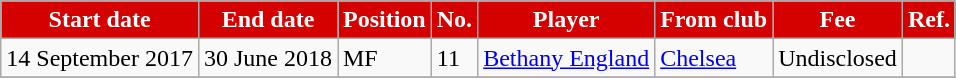<table class="wikitable sortable">
<tr>
<th style="background:#d50000; color:white;"><strong>Start date</strong></th>
<th style="background:#d50000; color:white;"><strong>End date</strong></th>
<th style="background:#d50000; color:white;"><strong>Position</strong></th>
<th style="background:#d50000; color:white;"><strong>No.</strong></th>
<th style="background:#d50000; color:white;"><strong>Player</strong></th>
<th style="background:#d50000; color:white;"><strong>From club</strong></th>
<th style="background:#d50000; color:white;"><strong>Fee</strong></th>
<th style="background:#d50000; color:white;"><strong>Ref.</strong></th>
</tr>
<tr>
<td>14 September 2017</td>
<td>30 June 2018</td>
<td>MF</td>
<td>11</td>
<td> <a href='#'>Bethany England</a></td>
<td> <a href='#'>Chelsea</a></td>
<td>Undisclosed</td>
<td></td>
</tr>
<tr>
</tr>
</table>
